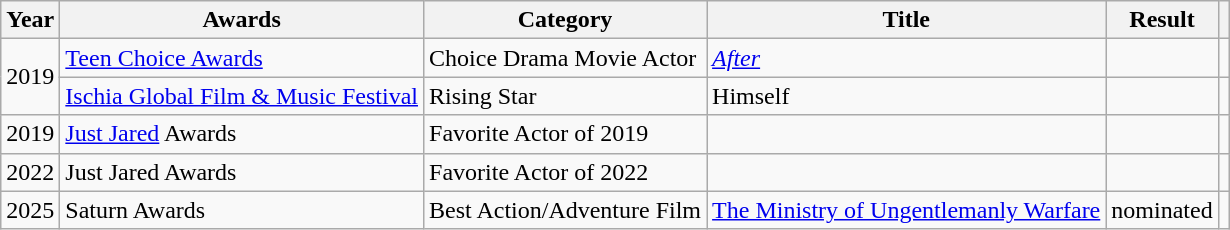<table class="wikitable">
<tr>
<th>Year</th>
<th>Awards</th>
<th>Category</th>
<th>Title</th>
<th>Result</th>
<th></th>
</tr>
<tr>
<td rowspan="2">2019</td>
<td><a href='#'>Teen Choice Awards</a></td>
<td>Choice Drama Movie Actor</td>
<td><em><a href='#'>After</a></em></td>
<td></td>
<td style="text-align:center;"></td>
</tr>
<tr>
<td><a href='#'>Ischia Global Film & Music Festival</a></td>
<td>Rising Star</td>
<td>Himself</td>
<td></td>
<td style="text-align:center;"></td>
</tr>
<tr>
<td>2019</td>
<td><a href='#'>Just Jared</a> Awards</td>
<td>Favorite Actor of 2019</td>
<td></td>
<td></td>
<td></td>
</tr>
<tr>
<td>2022</td>
<td>Just Jared Awards</td>
<td>Favorite Actor of 2022</td>
<td></td>
<td></td>
<td></td>
</tr>
<tr>
<td>2025</td>
<td>Saturn Awards</td>
<td>Best Action/Adventure Film</td>
<td><a href='#'>The Ministry of Ungentlemanly Warfare</a></td>
<td>nominated</td>
<td></td>
</tr>
</table>
